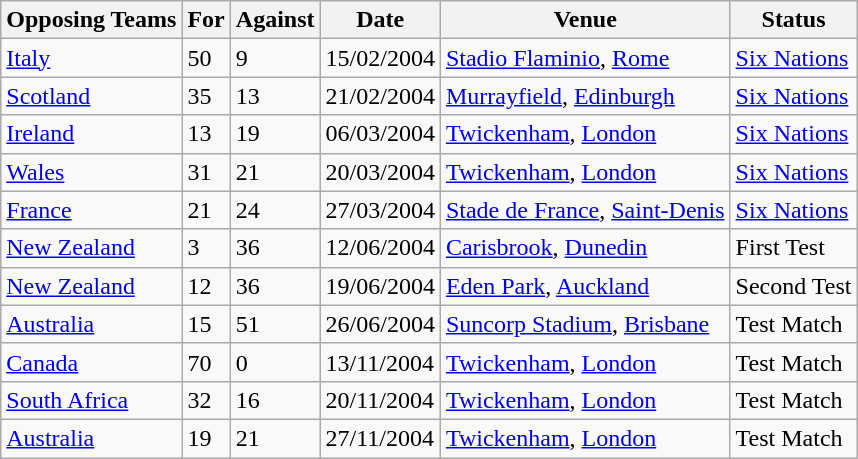<table class="wikitable">
<tr>
<th>Opposing Teams</th>
<th>For</th>
<th>Against</th>
<th>Date</th>
<th>Venue</th>
<th>Status</th>
</tr>
<tr>
<td><a href='#'>Italy</a></td>
<td>50</td>
<td>9</td>
<td>15/02/2004</td>
<td><a href='#'>Stadio Flaminio</a>, <a href='#'>Rome</a></td>
<td><a href='#'>Six Nations</a></td>
</tr>
<tr>
<td><a href='#'>Scotland</a></td>
<td>35</td>
<td>13</td>
<td>21/02/2004</td>
<td><a href='#'>Murrayfield</a>, <a href='#'>Edinburgh</a></td>
<td><a href='#'>Six Nations</a></td>
</tr>
<tr>
<td><a href='#'>Ireland</a></td>
<td>13</td>
<td>19</td>
<td>06/03/2004</td>
<td><a href='#'>Twickenham</a>, <a href='#'>London</a></td>
<td><a href='#'>Six Nations</a></td>
</tr>
<tr>
<td><a href='#'>Wales</a></td>
<td>31</td>
<td>21</td>
<td>20/03/2004</td>
<td><a href='#'>Twickenham</a>, <a href='#'>London</a></td>
<td><a href='#'>Six Nations</a></td>
</tr>
<tr>
<td><a href='#'>France</a></td>
<td>21</td>
<td>24</td>
<td>27/03/2004</td>
<td><a href='#'>Stade de France</a>, <a href='#'>Saint-Denis</a></td>
<td><a href='#'>Six Nations</a></td>
</tr>
<tr>
<td><a href='#'>New Zealand</a></td>
<td>3</td>
<td>36</td>
<td>12/06/2004</td>
<td><a href='#'>Carisbrook</a>, <a href='#'>Dunedin</a></td>
<td>First Test</td>
</tr>
<tr>
<td><a href='#'>New Zealand</a></td>
<td>12</td>
<td>36</td>
<td>19/06/2004</td>
<td><a href='#'>Eden Park</a>, <a href='#'>Auckland</a></td>
<td>Second Test</td>
</tr>
<tr>
<td><a href='#'>Australia</a></td>
<td>15</td>
<td>51</td>
<td>26/06/2004</td>
<td><a href='#'>Suncorp Stadium</a>, <a href='#'>Brisbane</a></td>
<td>Test Match</td>
</tr>
<tr>
<td><a href='#'>Canada</a></td>
<td>70</td>
<td>0</td>
<td>13/11/2004</td>
<td><a href='#'>Twickenham</a>, <a href='#'>London</a></td>
<td>Test Match</td>
</tr>
<tr>
<td><a href='#'>South Africa</a></td>
<td>32</td>
<td>16</td>
<td>20/11/2004</td>
<td><a href='#'>Twickenham</a>, <a href='#'>London</a></td>
<td>Test Match</td>
</tr>
<tr>
<td><a href='#'>Australia</a></td>
<td>19</td>
<td>21</td>
<td>27/11/2004</td>
<td><a href='#'>Twickenham</a>, <a href='#'>London</a></td>
<td>Test Match</td>
</tr>
</table>
